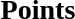<table width=100%>
<tr>
<td width=50% valign=top><br><h3>Points</h3>







</td>
</tr>
</table>
